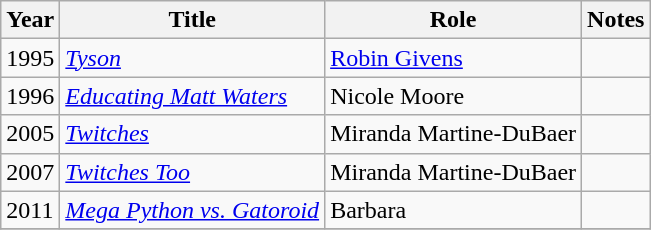<table class="wikitable sortable">
<tr>
<th>Year</th>
<th>Title</th>
<th>Role</th>
<th>Notes</th>
</tr>
<tr>
<td>1995</td>
<td><em><a href='#'>Tyson</a></em></td>
<td><a href='#'>Robin Givens</a></td>
<td></td>
</tr>
<tr>
<td>1996</td>
<td><em><a href='#'>Educating Matt Waters</a></em></td>
<td>Nicole Moore</td>
<td></td>
</tr>
<tr>
<td>2005</td>
<td><em><a href='#'>Twitches</a></em></td>
<td>Miranda Martine-DuBaer</td>
<td></td>
</tr>
<tr>
<td>2007</td>
<td><em><a href='#'>Twitches Too</a></em></td>
<td>Miranda Martine-DuBaer</td>
<td></td>
</tr>
<tr>
<td>2011</td>
<td><em><a href='#'>Mega Python vs. Gatoroid</a></em></td>
<td>Barbara</td>
<td></td>
</tr>
<tr>
</tr>
</table>
